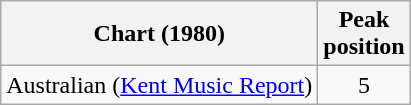<table class="wikitable">
<tr>
<th>Chart (1980)</th>
<th>Peak<br>position</th>
</tr>
<tr>
<td>Australian (<a href='#'>Kent Music Report</a>)</td>
<td align="center">5</td>
</tr>
</table>
